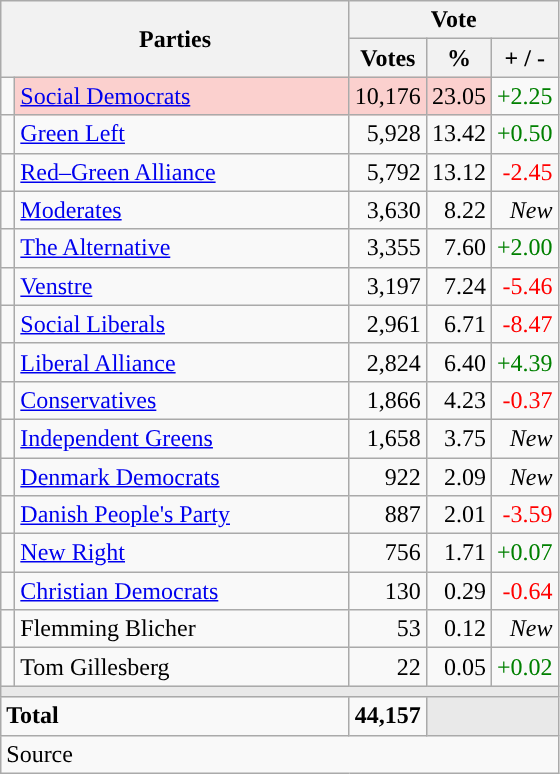<table class="wikitable" style="text-align:right;">
<tr>
<th style="text-align:centre;" rowspan="2" colspan="2" width="225">Parties</th>
<th colspan="3">Vote</th>
</tr>
<tr>
<th width="15">Votes</th>
<th width="15">%</th>
<th width="15">+ / -</th>
</tr>
<tr>
<td width="2" style="color:inherit;background:"></td>
<td bgcolor=#fbd0ce  align="left"><a href='#'>Social Democrats</a></td>
<td bgcolor=#fbd0ce>10,176</td>
<td bgcolor=#fbd0ce>23.05</td>
<td style=color:green;>+2.25</td>
</tr>
<tr>
<td width="2" style="color:inherit;background:"></td>
<td align="left"><a href='#'>Green Left</a></td>
<td>5,928</td>
<td>13.42</td>
<td style=color:green;>+0.50</td>
</tr>
<tr>
<td width="2" style="color:inherit;background:"></td>
<td align="left"><a href='#'>Red–Green Alliance</a></td>
<td>5,792</td>
<td>13.12</td>
<td style=color:red;>-2.45</td>
</tr>
<tr>
<td width="2" style="color:inherit;background:"></td>
<td align="left"><a href='#'>Moderates</a></td>
<td>3,630</td>
<td>8.22</td>
<td><em>New</em></td>
</tr>
<tr>
<td width="2" style="color:inherit;background:"></td>
<td align="left"><a href='#'>The Alternative</a></td>
<td>3,355</td>
<td>7.60</td>
<td style=color:green;>+2.00</td>
</tr>
<tr>
<td width="2" style="color:inherit;background:"></td>
<td align="left"><a href='#'>Venstre</a></td>
<td>3,197</td>
<td>7.24</td>
<td style=color:red;>-5.46</td>
</tr>
<tr>
<td width="2" style="color:inherit;background:"></td>
<td align="left"><a href='#'>Social Liberals</a></td>
<td>2,961</td>
<td>6.71</td>
<td style=color:red;>-8.47</td>
</tr>
<tr>
<td width="2" style="color:inherit;background:"></td>
<td align="left"><a href='#'>Liberal Alliance</a></td>
<td>2,824</td>
<td>6.40</td>
<td style=color:green;>+4.39</td>
</tr>
<tr>
<td width="2" style="color:inherit;background:"></td>
<td align="left"><a href='#'>Conservatives</a></td>
<td>1,866</td>
<td>4.23</td>
<td style=color:red;>-0.37</td>
</tr>
<tr>
<td width="2" style="color:inherit;background:"></td>
<td align="left"><a href='#'>Independent Greens</a></td>
<td>1,658</td>
<td>3.75</td>
<td><em>New</em></td>
</tr>
<tr>
<td width="2" style="color:inherit;background:"></td>
<td align="left"><a href='#'>Denmark Democrats</a></td>
<td>922</td>
<td>2.09</td>
<td><em>New</em></td>
</tr>
<tr>
<td width="2" style="color:inherit;background:"></td>
<td align="left"><a href='#'>Danish People's Party</a></td>
<td>887</td>
<td>2.01</td>
<td style=color:red;>-3.59</td>
</tr>
<tr>
<td width="2" style="color:inherit;background:"></td>
<td align="left"><a href='#'>New Right</a></td>
<td>756</td>
<td>1.71</td>
<td style=color:green;>+0.07</td>
</tr>
<tr>
<td width="2" style="color:inherit;background:"></td>
<td align="left"><a href='#'>Christian Democrats</a></td>
<td>130</td>
<td>0.29</td>
<td style=color:red;>-0.64</td>
</tr>
<tr>
<td width="2" style="color:inherit;background:"></td>
<td align="left">Flemming Blicher</td>
<td>53</td>
<td>0.12</td>
<td><em>New</em></td>
</tr>
<tr>
<td width="2" style="color:inherit;background:"></td>
<td align="left">Tom Gillesberg</td>
<td>22</td>
<td>0.05</td>
<td style=color:green;>+0.02</td>
</tr>
<tr>
<td colspan="7" bgcolor="#E9E9E9"></td>
</tr>
<tr>
<td align="left" colspan="2"><strong>Total</strong></td>
<td><strong>44,157</strong></td>
<td bgcolor="#E9E9E9" colspan="2"></td>
</tr>
<tr>
<td align="left" colspan="6">Source</td>
</tr>
</table>
